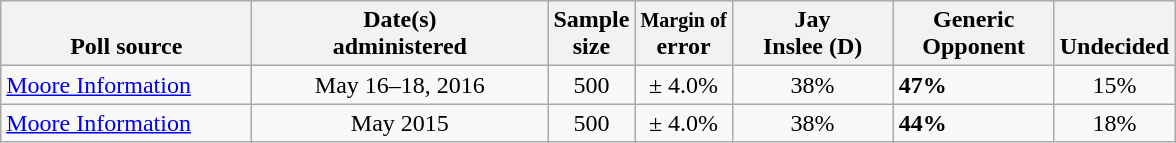<table class="wikitable">
<tr valign= bottom>
<th style="width:160px;">Poll source</th>
<th style="width:190px;">Date(s)<br>administered</th>
<th class=small>Sample<br>size</th>
<th><small>Margin of</small><br>error</th>
<th style="width:100px;">Jay<br>Inslee (D)</th>
<th style="width:100px;">Generic<br>Opponent</th>
<th>Undecided</th>
</tr>
<tr>
<td><a href='#'>Moore Information</a></td>
<td align=center>May 16–18, 2016</td>
<td align=center>500</td>
<td align=center>± 4.0%</td>
<td align=center>38%</td>
<td><strong>47%</strong></td>
<td align=center>15%</td>
</tr>
<tr>
<td><a href='#'>Moore Information</a></td>
<td align=center>May 2015</td>
<td align=center>500</td>
<td align=center>± 4.0%</td>
<td align=center>38%</td>
<td><strong>44%</strong></td>
<td align=center>18%</td>
</tr>
</table>
